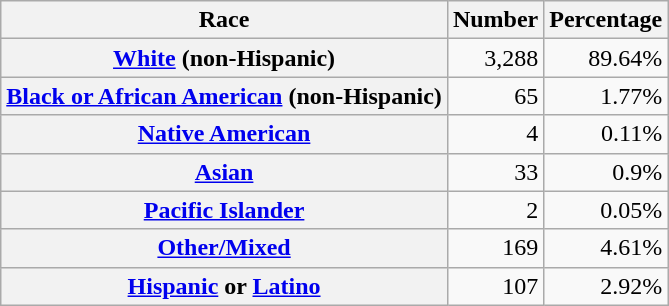<table class="wikitable" style="text-align:right">
<tr>
<th scope="col">Race</th>
<th scope="col">Number</th>
<th scope="col">Percentage</th>
</tr>
<tr>
<th scope="row"><a href='#'>White</a> (non-Hispanic)</th>
<td>3,288</td>
<td>89.64%</td>
</tr>
<tr>
<th scope="row"><a href='#'>Black or African American</a> (non-Hispanic)</th>
<td>65</td>
<td>1.77%</td>
</tr>
<tr>
<th scope="row"><a href='#'>Native American</a></th>
<td>4</td>
<td>0.11%</td>
</tr>
<tr>
<th scope="row"><a href='#'>Asian</a></th>
<td>33</td>
<td>0.9%</td>
</tr>
<tr>
<th scope="row"><a href='#'>Pacific Islander</a></th>
<td>2</td>
<td>0.05%</td>
</tr>
<tr>
<th scope="row"><a href='#'>Other/Mixed</a></th>
<td>169</td>
<td>4.61%</td>
</tr>
<tr>
<th scope="row"><a href='#'>Hispanic</a> or <a href='#'>Latino</a></th>
<td>107</td>
<td>2.92%</td>
</tr>
</table>
